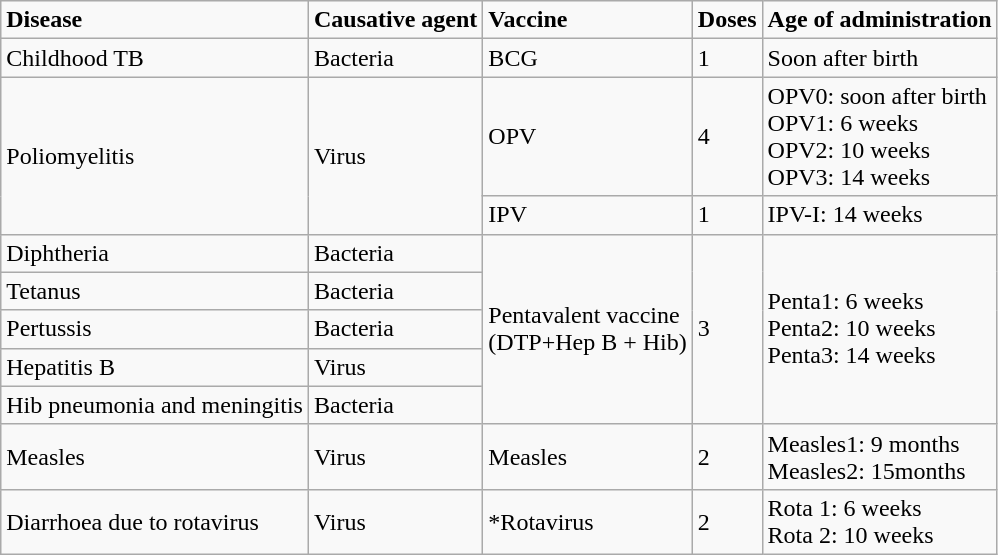<table class="wikitable">
<tr>
<td><strong>Disease</strong></td>
<td><strong>Causative agent</strong></td>
<td><strong>Vaccine</strong></td>
<td><strong>Doses</strong></td>
<td><strong>Age of administration</strong></td>
</tr>
<tr>
<td>Childhood TB</td>
<td>Bacteria</td>
<td>BCG</td>
<td>1</td>
<td>Soon after birth</td>
</tr>
<tr>
<td rowspan="2">Poliomyelitis</td>
<td rowspan="2">Virus</td>
<td>OPV</td>
<td>4</td>
<td>OPV0: soon after birth<br>OPV1: 6 weeks<br>OPV2: 10 weeks<br>OPV3: 14 weeks</td>
</tr>
<tr>
<td>IPV</td>
<td>1</td>
<td>IPV-I: 14 weeks</td>
</tr>
<tr>
<td>Diphtheria</td>
<td>Bacteria</td>
<td rowspan="5">Pentavalent vaccine<br>(DTP+Hep B + Hib)</td>
<td rowspan="5">3</td>
<td rowspan="5">Penta1: 6 weeks<br>Penta2: 10 weeks<br>Penta3: 14 weeks</td>
</tr>
<tr>
<td>Tetanus</td>
<td>Bacteria</td>
</tr>
<tr>
<td>Pertussis</td>
<td>Bacteria</td>
</tr>
<tr>
<td>Hepatitis B</td>
<td>Virus</td>
</tr>
<tr>
<td>Hib pneumonia and meningitis</td>
<td>Bacteria</td>
</tr>
<tr>
<td>Measles</td>
<td>Virus</td>
<td>Measles</td>
<td>2</td>
<td>Measles1: 9 months<br>Measles2: 15months</td>
</tr>
<tr>
<td>Diarrhoea due to rotavirus</td>
<td>Virus</td>
<td>*Rotavirus</td>
<td>2</td>
<td>Rota 1: 6 weeks<br>Rota 2: 10 weeks</td>
</tr>
</table>
